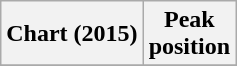<table class="wikitable sortable plainrowheaders" style="text-align:center">
<tr>
<th scope="col">Chart (2015)</th>
<th scope="col">Peak<br>position</th>
</tr>
<tr>
</tr>
</table>
